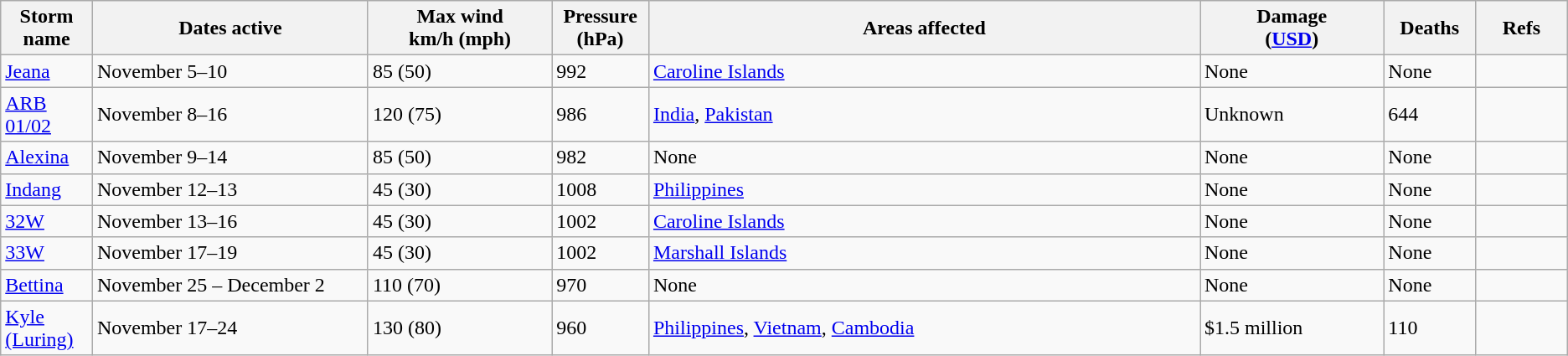<table class="wikitable sortable">
<tr>
<th width="5%">Storm name</th>
<th width="15%">Dates active</th>
<th width="10%">Max wind<br>km/h (mph)</th>
<th width="5%">Pressure<br>(hPa)</th>
<th width="30%">Areas affected</th>
<th width="10%">Damage<br>(<a href='#'>USD</a>)</th>
<th width="5%">Deaths</th>
<th width="5%">Refs</th>
</tr>
<tr>
<td><a href='#'>Jeana</a></td>
<td>November 5–10</td>
<td>85 (50)</td>
<td>992</td>
<td><a href='#'>Caroline Islands</a></td>
<td>None</td>
<td>None</td>
<td></td>
</tr>
<tr>
<td><a href='#'>ARB 01/02</a></td>
<td>November 8–16</td>
<td>120 (75)</td>
<td>986</td>
<td><a href='#'>India</a>, <a href='#'>Pakistan</a></td>
<td>Unknown</td>
<td>644</td>
<td></td>
</tr>
<tr>
<td><a href='#'>Alexina</a></td>
<td>November 9–14</td>
<td>85 (50)</td>
<td>982</td>
<td>None</td>
<td>None</td>
<td>None</td>
<td></td>
</tr>
<tr>
<td><a href='#'>Indang</a></td>
<td>November 12–13</td>
<td>45 (30)</td>
<td>1008</td>
<td><a href='#'>Philippines</a></td>
<td>None</td>
<td>None</td>
<td></td>
</tr>
<tr>
<td><a href='#'>32W</a></td>
<td>November 13–16</td>
<td>45 (30)</td>
<td>1002</td>
<td><a href='#'>Caroline Islands</a></td>
<td>None</td>
<td>None</td>
<td></td>
</tr>
<tr>
<td><a href='#'>33W</a></td>
<td>November 17–19</td>
<td>45 (30)</td>
<td>1002</td>
<td><a href='#'>Marshall Islands</a></td>
<td>None</td>
<td>None</td>
<td></td>
</tr>
<tr>
<td><a href='#'>Bettina</a></td>
<td>November 25 – December 2</td>
<td>110 (70)</td>
<td>970</td>
<td>None</td>
<td>None</td>
<td>None</td>
<td></td>
</tr>
<tr>
<td><a href='#'>Kyle (Luring)</a></td>
<td>November 17–24</td>
<td>130 (80)</td>
<td>960</td>
<td><a href='#'>Philippines</a>, <a href='#'>Vietnam</a>, <a href='#'>Cambodia</a></td>
<td>$1.5 million</td>
<td>110</td>
<td></td>
</tr>
</table>
